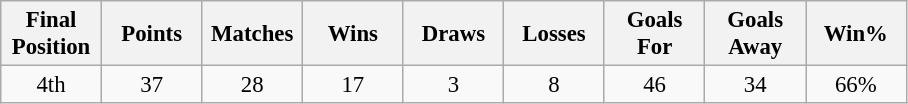<table class="wikitable" style="font-size: 95%; text-align: center;">
<tr>
<th width=60>Final Position</th>
<th width=60>Points</th>
<th width=60>Matches</th>
<th width=60>Wins</th>
<th width=60>Draws</th>
<th width=60>Losses</th>
<th width=60>Goals For</th>
<th width=60>Goals Away</th>
<th width=60>Win%</th>
</tr>
<tr>
<td>4th</td>
<td>37</td>
<td>28</td>
<td>17</td>
<td>3</td>
<td>8</td>
<td>46</td>
<td>34</td>
<td>66%</td>
</tr>
</table>
